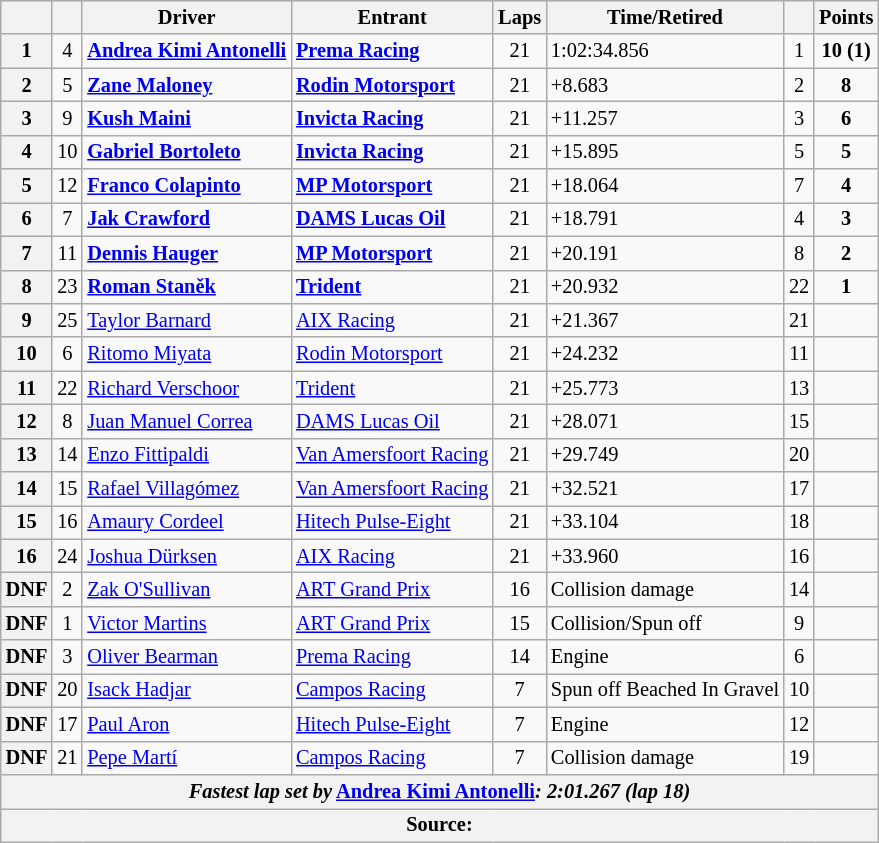<table class="wikitable" style="font-size:85%">
<tr>
<th scope="col"></th>
<th scope="col"></th>
<th scope="col">Driver</th>
<th scope="col">Entrant</th>
<th scope="col">Laps</th>
<th scope="col">Time/Retired</th>
<th scope="col"></th>
<th scope="col">Points</th>
</tr>
<tr>
<th>1</th>
<td align="center">4</td>
<td> <strong><a href='#'>Andrea Kimi Antonelli</a></strong></td>
<td><strong><a href='#'>Prema Racing</a></strong></td>
<td align="center">21</td>
<td>1:02:34.856</td>
<td align="center">1</td>
<td align="center"><strong>10 (1)</strong></td>
</tr>
<tr>
<th>2</th>
<td align="center">5</td>
<td> <strong><a href='#'>Zane Maloney</a></strong></td>
<td><strong><a href='#'>Rodin Motorsport</a></strong></td>
<td align="center">21</td>
<td>+8.683</td>
<td align="center">2</td>
<td align="center"><strong>8</strong></td>
</tr>
<tr>
<th>3</th>
<td align="center">9</td>
<td> <strong><a href='#'>Kush Maini</a></strong></td>
<td><strong><a href='#'>Invicta Racing</a></strong></td>
<td align="center">21</td>
<td>+11.257</td>
<td align="center">3</td>
<td align="center"><strong>6</strong></td>
</tr>
<tr>
<th>4</th>
<td align="center">10</td>
<td> <strong><a href='#'>Gabriel Bortoleto</a></strong></td>
<td><strong><a href='#'>Invicta Racing</a></strong></td>
<td align="center">21</td>
<td>+15.895</td>
<td align="center">5</td>
<td align="center"><strong>5</strong></td>
</tr>
<tr>
<th>5</th>
<td align="center">12</td>
<td> <strong><a href='#'>Franco Colapinto</a></strong></td>
<td><strong><a href='#'>MP Motorsport</a></strong></td>
<td align="center">21</td>
<td>+18.064</td>
<td align="center">7</td>
<td align="center"><strong>4</strong></td>
</tr>
<tr>
<th>6</th>
<td align="center">7</td>
<td> <strong><a href='#'>Jak Crawford</a></strong></td>
<td><strong><a href='#'>DAMS Lucas Oil</a></strong></td>
<td align="center">21</td>
<td>+18.791</td>
<td align="center">4</td>
<td align="center"><strong>3</strong></td>
</tr>
<tr>
<th>7</th>
<td align="center">11</td>
<td> <strong><a href='#'>Dennis Hauger</a></strong></td>
<td><strong><a href='#'>MP Motorsport</a></strong></td>
<td align="center">21</td>
<td>+20.191</td>
<td align="center">8</td>
<td align="center"><strong>2</strong></td>
</tr>
<tr>
<th>8</th>
<td align="center">23</td>
<td> <strong><a href='#'>Roman Staněk</a></strong></td>
<td><strong><a href='#'>Trident</a></strong></td>
<td align="center">21</td>
<td>+20.932</td>
<td align="center">22</td>
<td align="center"><strong>1</strong></td>
</tr>
<tr>
<th>9</th>
<td align="center">25</td>
<td> <a href='#'>Taylor Barnard</a></td>
<td><a href='#'>AIX Racing</a></td>
<td align="center">21</td>
<td>+21.367</td>
<td align="center">21</td>
<td align="center"></td>
</tr>
<tr>
<th>10</th>
<td align="center">6</td>
<td> <a href='#'>Ritomo Miyata</a></td>
<td><a href='#'>Rodin Motorsport</a></td>
<td align="center">21</td>
<td>+24.232</td>
<td align="center">11</td>
<td align="center"></td>
</tr>
<tr>
<th>11</th>
<td align="center">22</td>
<td> <a href='#'>Richard Verschoor</a></td>
<td><a href='#'>Trident</a></td>
<td align="center">21</td>
<td>+25.773</td>
<td align="center">13</td>
<td align="center"></td>
</tr>
<tr>
<th>12</th>
<td align="center">8</td>
<td> <a href='#'>Juan Manuel Correa</a></td>
<td><a href='#'>DAMS Lucas Oil</a></td>
<td align="center">21</td>
<td>+28.071</td>
<td align="center">15</td>
<td align="center"></td>
</tr>
<tr>
<th>13</th>
<td align="center">14</td>
<td> <a href='#'>Enzo Fittipaldi</a></td>
<td><a href='#'>Van Amersfoort Racing</a></td>
<td align="center">21</td>
<td>+29.749</td>
<td align="center">20</td>
<td align="center"></td>
</tr>
<tr>
<th>14</th>
<td align="center">15</td>
<td> <a href='#'>Rafael Villagómez</a></td>
<td><a href='#'>Van Amersfoort Racing</a></td>
<td align="center">21</td>
<td>+32.521</td>
<td align="center">17</td>
<td align="center"></td>
</tr>
<tr>
<th>15</th>
<td align="center">16</td>
<td> <a href='#'>Amaury Cordeel</a></td>
<td><a href='#'>Hitech Pulse-Eight</a></td>
<td align="center">21</td>
<td>+33.104</td>
<td align="center">18</td>
<td align="center"></td>
</tr>
<tr>
<th>16</th>
<td align="center">24</td>
<td> <a href='#'>Joshua Dürksen</a></td>
<td><a href='#'>AIX Racing</a></td>
<td align="center">21</td>
<td>+33.960</td>
<td align="center">16</td>
<td align="center"></td>
</tr>
<tr>
<th>DNF</th>
<td align="center">2</td>
<td> <a href='#'>Zak O'Sullivan</a></td>
<td><a href='#'>ART Grand Prix</a></td>
<td align="center">16</td>
<td>Collision damage</td>
<td align="center">14</td>
<td align="center"></td>
</tr>
<tr>
<th>DNF</th>
<td align="center">1</td>
<td> <a href='#'>Victor Martins</a></td>
<td><a href='#'>ART Grand Prix</a></td>
<td align="center">15</td>
<td>Collision/Spun off</td>
<td align="center">9</td>
<td align="center"></td>
</tr>
<tr>
<th>DNF</th>
<td align="center">3</td>
<td> <a href='#'>Oliver Bearman</a></td>
<td><a href='#'>Prema Racing</a></td>
<td align="center">14</td>
<td>Engine</td>
<td align="center">6</td>
<td align="center"></td>
</tr>
<tr>
<th>DNF</th>
<td align="center">20</td>
<td> <a href='#'>Isack Hadjar</a></td>
<td><a href='#'>Campos Racing</a></td>
<td align="center">7</td>
<td>Spun off Beached In Gravel</td>
<td align="center">10</td>
<td align="center"></td>
</tr>
<tr>
<th>DNF</th>
<td align="center">17</td>
<td> <a href='#'>Paul Aron</a></td>
<td><a href='#'>Hitech Pulse-Eight</a></td>
<td align="center">7</td>
<td>Engine</td>
<td align="center">12</td>
<td align="center"></td>
</tr>
<tr>
<th>DNF</th>
<td align="center">21</td>
<td> <a href='#'>Pepe Martí</a></td>
<td><a href='#'>Campos Racing</a></td>
<td align="center">7</td>
<td>Collision damage</td>
<td align="center">19</td>
<td align="center"></td>
</tr>
<tr>
<th colspan="8"><em>Fastest lap set by</em> <strong> <a href='#'>Andrea Kimi Antonelli</a><strong><em>: 2:01.267 (lap 18)<em></th>
</tr>
<tr>
<th colspan="8">Source:</th>
</tr>
</table>
